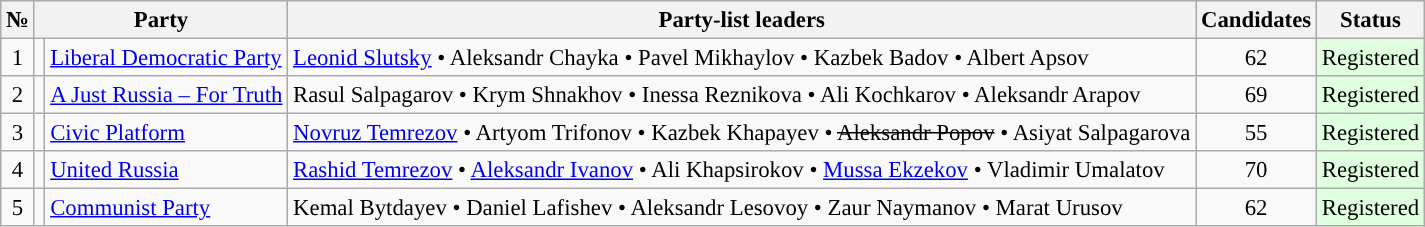<table class="wikitable sortable" style="background: #f9f9f9; text-align:right; font-size: 95%">
<tr>
<th align=center>№</th>
<th colspan="2">Party</th>
<th align=center>Party-list leaders</th>
<th align=center>Candidates</th>
<th align=center>Status</th>
</tr>
<tr>
<td align=center>1</td>
<td style="background-color:"></td>
<td align=left><a href='#'>Liberal Democratic Party</a></td>
<td align=left><a href='#'>Leonid Slutsky</a> • Aleksandr Chayka • Pavel Mikhaylov • Kazbek Badov • Albert Apsov</td>
<td align=center>62</td>
<td align=center bgcolor="#DFFFDF">Registered</td>
</tr>
<tr>
<td align=center>2</td>
<td style="background-color:"></td>
<td align=left><a href='#'>A Just Russia – For Truth</a></td>
<td align=left>Rasul Salpagarov • Krym Shnakhov • Inessa Reznikova • Ali Kochkarov • Aleksandr Arapov</td>
<td align=center>69</td>
<td align=center bgcolor="#DFFFDF">Registered</td>
</tr>
<tr>
<td align=center>3</td>
<td style="background-color:"></td>
<td align=left><a href='#'>Civic Platform</a></td>
<td align=left><a href='#'>Novruz Temrezov</a> • Artyom Trifonov • Kazbek Khapayev • <s>Aleksandr Popov</s> • Asiyat Salpagarova</td>
<td align=center>55</td>
<td align=center bgcolor="#DFFFDF">Registered</td>
</tr>
<tr>
<td align=center>4</td>
<td style="background-color:"></td>
<td align=left><a href='#'>United Russia</a></td>
<td align=left><a href='#'>Rashid Temrezov</a> • <a href='#'>Aleksandr Ivanov</a> • Ali Khapsirokov • <a href='#'>Mussa Ekzekov</a> • Vladimir Umalatov</td>
<td align=center>70</td>
<td align=center bgcolor="#DFFFDF">Registered</td>
</tr>
<tr>
<td align=center>5</td>
<td style="background-color:"></td>
<td align=left><a href='#'>Communist Party</a></td>
<td align=left>Kemal Bytdayev • Daniel Lafishev • Aleksandr Lesovoy • Zaur Naymanov • Marat Urusov</td>
<td align=center>62</td>
<td align=center bgcolor="#DFFFDF">Registered</td>
</tr>
</table>
